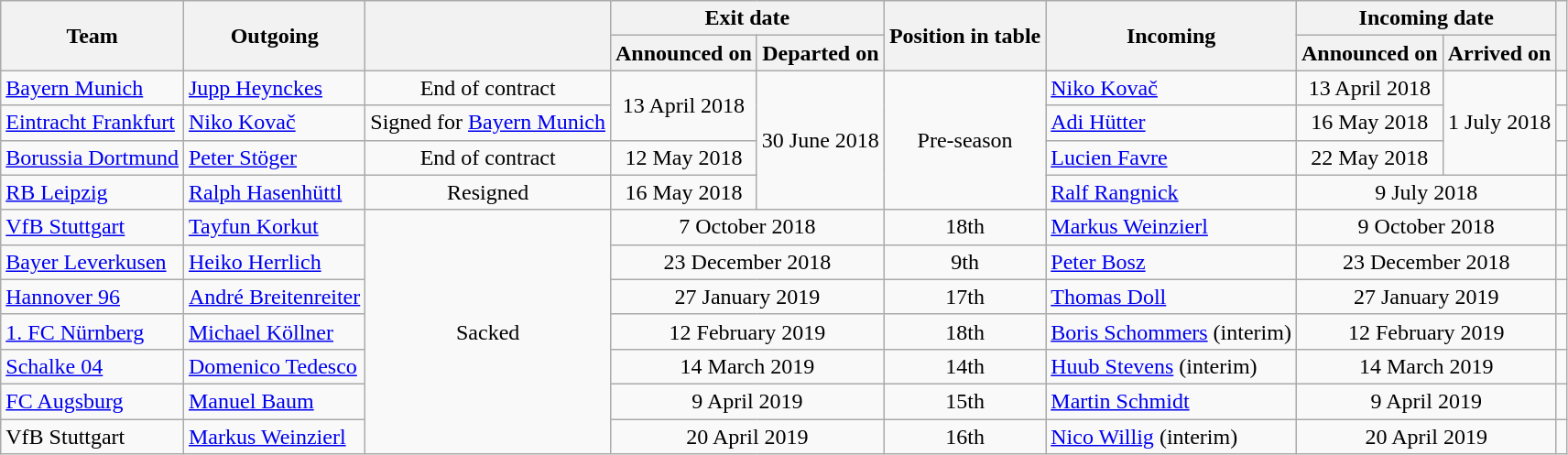<table class="wikitable sortable" style="text-align:center">
<tr>
<th rowspan="2">Team</th>
<th rowspan="2">Outgoing</th>
<th rowspan="2"></th>
<th colspan="2">Exit date</th>
<th rowspan="2">Position in table</th>
<th rowspan="2">Incoming</th>
<th colspan="2">Incoming date</th>
<th rowspan="2"></th>
</tr>
<tr>
<th>Announced on</th>
<th>Departed on</th>
<th>Announced on</th>
<th>Arrived on</th>
</tr>
<tr>
<td align="left"><a href='#'>Bayern Munich</a></td>
<td align="left"> <a href='#'>Jupp Heynckes</a></td>
<td>End of contract</td>
<td rowspan="2">13 April 2018</td>
<td rowspan="4">30 June 2018</td>
<td rowspan="4">Pre-season</td>
<td align="left"> <a href='#'>Niko Kovač</a></td>
<td>13 April 2018</td>
<td rowspan="3">1 July 2018</td>
<td></td>
</tr>
<tr>
<td align="left"><a href='#'>Eintracht Frankfurt</a></td>
<td align="left"> <a href='#'>Niko Kovač</a></td>
<td>Signed for <a href='#'>Bayern Munich</a></td>
<td align="left"> <a href='#'>Adi Hütter</a></td>
<td>16 May 2018</td>
<td></td>
</tr>
<tr>
<td align="left"><a href='#'>Borussia Dortmund</a></td>
<td align="left"> <a href='#'>Peter Stöger</a></td>
<td>End of contract</td>
<td>12 May 2018</td>
<td align="left"> <a href='#'>Lucien Favre</a></td>
<td>22 May 2018</td>
<td></td>
</tr>
<tr>
<td align="left"><a href='#'>RB Leipzig</a></td>
<td align="left"> <a href='#'>Ralph Hasenhüttl</a></td>
<td>Resigned</td>
<td>16 May 2018</td>
<td align="left"> <a href='#'>Ralf Rangnick</a></td>
<td colspan="2">9 July 2018</td>
<td></td>
</tr>
<tr>
<td align="left"><a href='#'>VfB Stuttgart</a></td>
<td align="left"> <a href='#'>Tayfun Korkut</a></td>
<td rowspan="7">Sacked</td>
<td colspan="2">7 October 2018</td>
<td>18th</td>
<td align="left"> <a href='#'>Markus Weinzierl</a></td>
<td colspan="2">9 October 2018</td>
<td></td>
</tr>
<tr>
<td align="left"><a href='#'>Bayer Leverkusen</a></td>
<td align="left"> <a href='#'>Heiko Herrlich</a></td>
<td colspan="2">23 December 2018</td>
<td>9th</td>
<td align="left"> <a href='#'>Peter Bosz</a></td>
<td colspan="2">23 December 2018</td>
<td></td>
</tr>
<tr>
<td align="left"><a href='#'>Hannover 96</a></td>
<td align="left"> <a href='#'>André Breitenreiter</a></td>
<td colspan="2">27 January 2019</td>
<td>17th</td>
<td align="left"> <a href='#'>Thomas Doll</a></td>
<td colspan="2">27 January 2019</td>
<td></td>
</tr>
<tr>
<td align="left"><a href='#'>1. FC Nürnberg</a></td>
<td align="left"> <a href='#'>Michael Köllner</a></td>
<td colspan="2">12 February 2019</td>
<td>18th</td>
<td align="left"> <a href='#'>Boris Schommers</a> (interim)</td>
<td colspan="2">12 February 2019</td>
<td></td>
</tr>
<tr>
<td align="left"><a href='#'>Schalke 04</a></td>
<td align="left"> <a href='#'>Domenico Tedesco</a></td>
<td colspan="2">14 March 2019</td>
<td>14th</td>
<td align="left"> <a href='#'>Huub Stevens</a> (interim)</td>
<td colspan="2">14 March 2019</td>
<td></td>
</tr>
<tr>
<td align="left"><a href='#'>FC Augsburg</a></td>
<td align="left"> <a href='#'>Manuel Baum</a></td>
<td colspan="2">9 April 2019</td>
<td>15th</td>
<td align="left"> <a href='#'>Martin Schmidt</a></td>
<td colspan="2">9 April 2019</td>
<td></td>
</tr>
<tr>
<td align="left">VfB Stuttgart</td>
<td align="left"> <a href='#'>Markus Weinzierl</a></td>
<td colspan="2">20 April 2019</td>
<td>16th</td>
<td align="left"> <a href='#'>Nico Willig</a> (interim)</td>
<td colspan="2">20 April 2019</td>
<td></td>
</tr>
</table>
